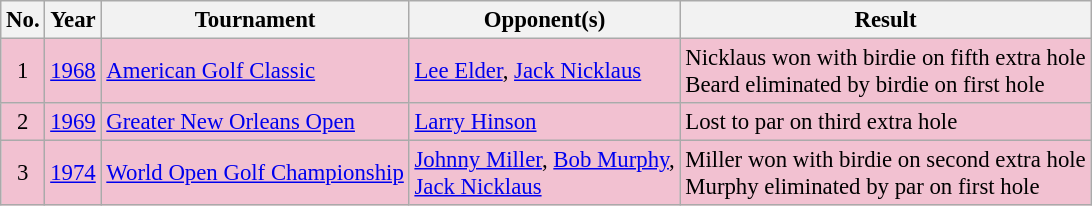<table class="wikitable" style="font-size:95%;">
<tr>
<th>No.</th>
<th>Year</th>
<th>Tournament</th>
<th>Opponent(s)</th>
<th>Result</th>
</tr>
<tr style="background:#F2C1D1;">
<td align=center>1</td>
<td><a href='#'>1968</a></td>
<td><a href='#'>American Golf Classic</a></td>
<td> <a href='#'>Lee Elder</a>,  <a href='#'>Jack Nicklaus</a></td>
<td>Nicklaus won with birdie on fifth extra hole<br>Beard eliminated by birdie on first hole</td>
</tr>
<tr style="background:#F2C1D1;">
<td align=center>2</td>
<td><a href='#'>1969</a></td>
<td><a href='#'>Greater New Orleans Open</a></td>
<td> <a href='#'>Larry Hinson</a></td>
<td>Lost to par on third extra hole</td>
</tr>
<tr style="background:#F2C1D1;">
<td align=center>3</td>
<td><a href='#'>1974</a></td>
<td><a href='#'>World Open Golf Championship</a></td>
<td> <a href='#'>Johnny Miller</a>,  <a href='#'>Bob Murphy</a>,<br> <a href='#'>Jack Nicklaus</a></td>
<td>Miller won with birdie on second extra hole<br>Murphy eliminated by par on first hole</td>
</tr>
</table>
